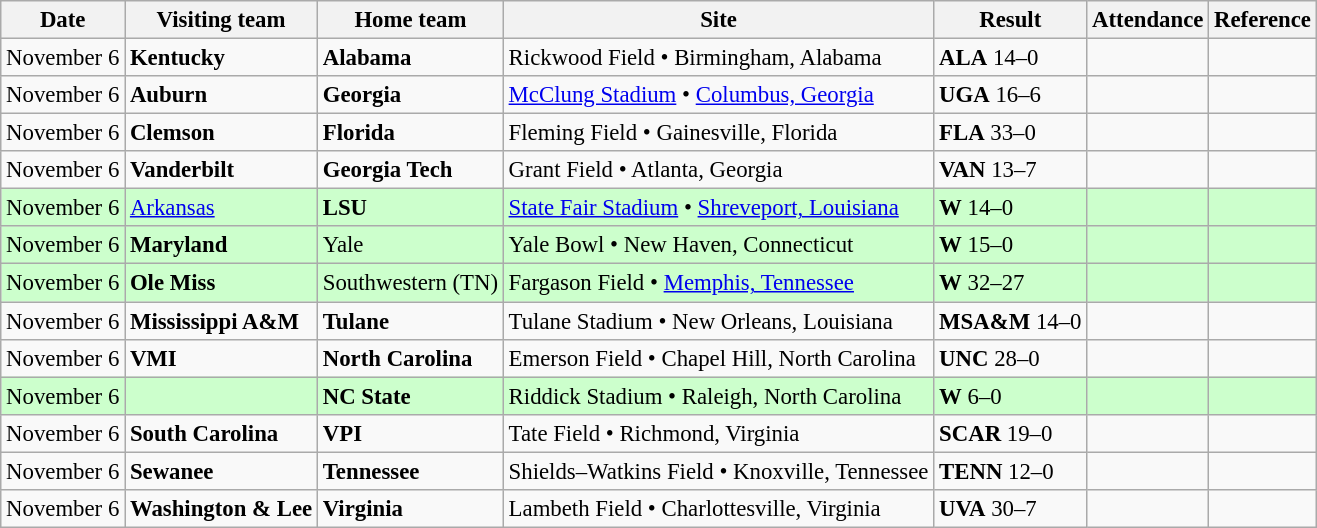<table class="wikitable" style="font-size:95%;">
<tr>
<th>Date</th>
<th>Visiting team</th>
<th>Home team</th>
<th>Site</th>
<th>Result</th>
<th>Attendance</th>
<th class="unsortable">Reference</th>
</tr>
<tr bgcolor=>
<td>November 6</td>
<td><strong>Kentucky</strong></td>
<td><strong>Alabama</strong></td>
<td>Rickwood Field • Birmingham, Alabama</td>
<td><strong>ALA</strong> 14–0</td>
<td></td>
<td></td>
</tr>
<tr bgcolor=>
<td>November 6</td>
<td><strong>Auburn</strong></td>
<td><strong>Georgia</strong></td>
<td><a href='#'>McClung Stadium</a> • <a href='#'>Columbus, Georgia</a></td>
<td><strong>UGA</strong> 16–6</td>
<td></td>
<td></td>
</tr>
<tr bgcolor=>
<td>November 6</td>
<td><strong>Clemson</strong></td>
<td><strong>Florida</strong></td>
<td>Fleming Field • Gainesville, Florida</td>
<td><strong>FLA</strong> 33–0</td>
<td></td>
<td></td>
</tr>
<tr bgcolor=>
<td>November 6</td>
<td><strong>Vanderbilt</strong></td>
<td><strong>Georgia Tech</strong></td>
<td>Grant Field • Atlanta, Georgia</td>
<td><strong>VAN</strong> 13–7</td>
<td></td>
<td></td>
</tr>
<tr bgcolor=ccffcc>
<td>November 6</td>
<td><a href='#'>Arkansas</a></td>
<td><strong>LSU</strong></td>
<td><a href='#'>State Fair Stadium</a> • <a href='#'>Shreveport, Louisiana</a></td>
<td><strong>W</strong> 14–0</td>
<td></td>
<td></td>
</tr>
<tr bgcolor=ccffcc>
<td>November 6</td>
<td><strong>Maryland</strong></td>
<td>Yale</td>
<td>Yale Bowl • New Haven, Connecticut</td>
<td><strong>W</strong> 15–0</td>
<td></td>
<td></td>
</tr>
<tr bgcolor=ccffcc>
<td>November 6</td>
<td><strong>Ole Miss</strong></td>
<td>Southwestern (TN)</td>
<td>Fargason Field • <a href='#'>Memphis, Tennessee</a></td>
<td><strong>W</strong> 32–27</td>
<td></td>
<td></td>
</tr>
<tr bgcolor=>
<td>November 6</td>
<td><strong>Mississippi A&M</strong></td>
<td><strong>Tulane</strong></td>
<td>Tulane Stadium • New Orleans, Louisiana</td>
<td><strong>MSA&M</strong> 14–0</td>
<td></td>
<td></td>
</tr>
<tr bgcolor=>
<td>November 6</td>
<td><strong>VMI</strong></td>
<td><strong>North Carolina</strong></td>
<td>Emerson Field • Chapel Hill, North Carolina</td>
<td><strong>UNC</strong> 28–0</td>
<td></td>
<td></td>
</tr>
<tr bgcolor=ccffcc>
<td>November 6</td>
<td></td>
<td><strong>NC State</strong></td>
<td>Riddick Stadium • Raleigh, North Carolina</td>
<td><strong>W</strong> 6–0</td>
<td></td>
<td></td>
</tr>
<tr bgcolor=>
<td>November 6</td>
<td><strong>South Carolina</strong></td>
<td><strong>VPI</strong></td>
<td>Tate Field • Richmond, Virginia</td>
<td><strong>SCAR</strong> 19–0</td>
<td></td>
<td></td>
</tr>
<tr bgcolor=>
<td>November 6</td>
<td><strong>Sewanee</strong></td>
<td><strong>Tennessee</strong></td>
<td>Shields–Watkins Field • Knoxville, Tennessee</td>
<td><strong>TENN</strong> 12–0</td>
<td></td>
<td></td>
</tr>
<tr bgcolor=>
<td>November 6</td>
<td><strong>Washington & Lee</strong></td>
<td><strong>Virginia</strong></td>
<td>Lambeth Field • Charlottesville, Virginia</td>
<td><strong>UVA</strong> 30–7</td>
<td></td>
<td></td>
</tr>
</table>
